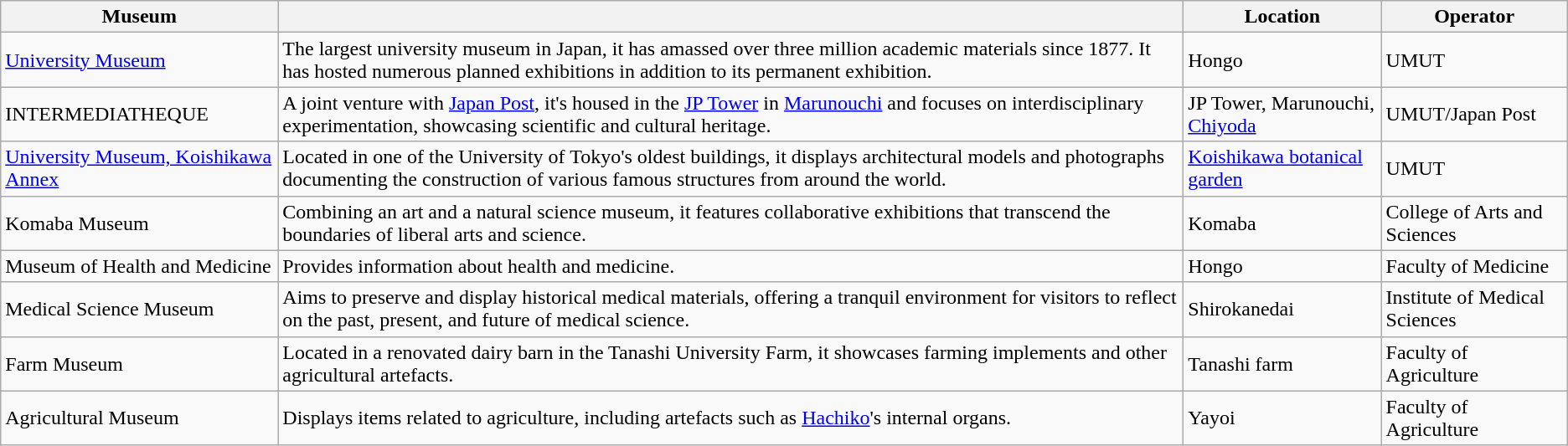<table class="wikitable">
<tr>
<th>Museum</th>
<th></th>
<th>Location</th>
<th>Operator</th>
</tr>
<tr>
<td><a href='#'>University Museum</a></td>
<td>The largest university museum in Japan, it has amassed over three million academic materials since 1877. It has hosted numerous planned exhibitions in addition to its permanent exhibition.</td>
<td>Hongo</td>
<td>UMUT</td>
</tr>
<tr>
<td>INTERMEDIATHEQUE</td>
<td>A joint venture with <a href='#'>Japan Post</a>, it's housed in the <a href='#'>JP Tower</a> in <a href='#'>Marunouchi</a> and focuses on interdisciplinary experimentation, showcasing scientific and cultural heritage.</td>
<td>JP Tower, Marunouchi, <a href='#'>Chiyoda</a></td>
<td>UMUT/Japan Post</td>
</tr>
<tr>
<td><a href='#'>University Museum, Koishikawa Annex</a></td>
<td>Located in one of the University of Tokyo's oldest buildings, it displays architectural models and photographs documenting the construction of various famous structures from around the world.</td>
<td><a href='#'>Koishikawa botanical garden</a></td>
<td>UMUT</td>
</tr>
<tr>
<td>Komaba Museum</td>
<td>Combining an art and a natural science museum, it features collaborative exhibitions that transcend the boundaries of liberal arts and science.</td>
<td>Komaba</td>
<td>College of Arts and Sciences</td>
</tr>
<tr>
<td>Museum of Health and Medicine</td>
<td>Provides information about health and medicine.</td>
<td>Hongo</td>
<td>Faculty of Medicine</td>
</tr>
<tr>
<td>Medical Science Museum</td>
<td>Aims to preserve and display historical medical materials, offering a tranquil environment for visitors to reflect on the past, present, and future of medical science.</td>
<td>Shirokanedai</td>
<td>Institute of Medical Sciences</td>
</tr>
<tr>
<td>Farm Museum</td>
<td>Located in a renovated dairy barn in the Tanashi University Farm, it showcases farming implements and other agricultural artefacts.</td>
<td>Tanashi farm</td>
<td>Faculty of Agriculture</td>
</tr>
<tr>
<td>Agricultural Museum</td>
<td>Displays items related to agriculture, including artefacts such as <a href='#'>Hachiko</a>'s internal organs.</td>
<td>Yayoi</td>
<td>Faculty of Agriculture</td>
</tr>
</table>
